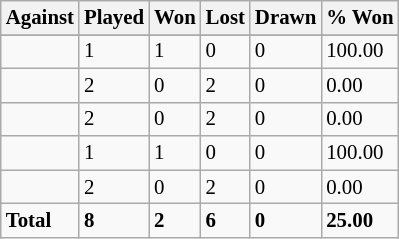<table class="sortable wikitable" style="font-size: 87%;">
<tr>
<th>Against</th>
<th>Played</th>
<th>Won</th>
<th>Lost</th>
<th>Drawn</th>
<th>% Won</th>
</tr>
<tr bgcolor="#d0ffd0" align="center">
</tr>
<tr>
<td align="left"></td>
<td>1</td>
<td>1</td>
<td>0</td>
<td>0</td>
<td>100.00</td>
</tr>
<tr>
<td align="left"></td>
<td>2</td>
<td>0</td>
<td>2</td>
<td>0</td>
<td>0.00</td>
</tr>
<tr>
<td align="left"></td>
<td>2</td>
<td>0</td>
<td>2</td>
<td>0</td>
<td>0.00</td>
</tr>
<tr>
<td align="left"></td>
<td>1</td>
<td>1</td>
<td>0</td>
<td>0</td>
<td>100.00</td>
</tr>
<tr>
<td align="left"></td>
<td>2</td>
<td>0</td>
<td>2</td>
<td>0</td>
<td>0.00</td>
</tr>
<tr>
<td align="left"><strong>Total</strong></td>
<td><strong>8</strong></td>
<td><strong>2</strong></td>
<td><strong>6</strong></td>
<td><strong>0</strong></td>
<td><strong>25.00</strong></td>
</tr>
</table>
